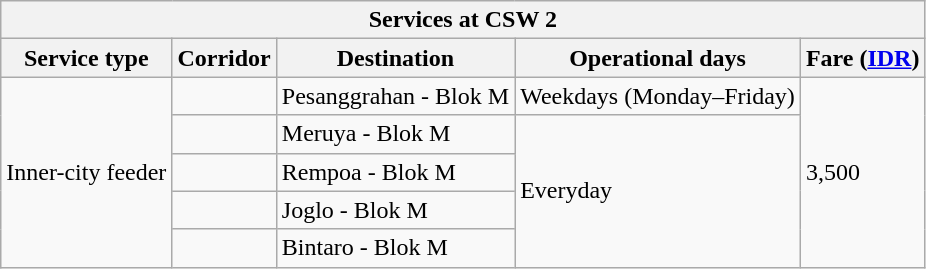<table class="wikitable">
<tr>
<th colspan="5">Services at CSW 2</th>
</tr>
<tr>
<th>Service type</th>
<th>Corridor</th>
<th>Destination</th>
<th>Operational days</th>
<th>Fare (<a href='#'>IDR</a>)</th>
</tr>
<tr>
<td rowspan="5">Inner-city feeder</td>
<td></td>
<td>Pesanggrahan - Blok M</td>
<td>Weekdays (Monday–Friday)</td>
<td rowspan="5">3,500</td>
</tr>
<tr>
<td></td>
<td>Meruya - Blok M</td>
<td rowspan="4">Everyday</td>
</tr>
<tr>
<td></td>
<td>Rempoa - Blok M</td>
</tr>
<tr>
<td></td>
<td>Joglo - Blok M</td>
</tr>
<tr>
<td></td>
<td>Bintaro - Blok M</td>
</tr>
</table>
